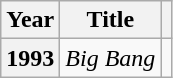<table class="wikitable sortable">
<tr>
<th>Year</th>
<th>Title</th>
<th class="unsortable"></th>
</tr>
<tr>
<th>1993</th>
<td><em>Big Bang</em></td>
<td></td>
</tr>
</table>
